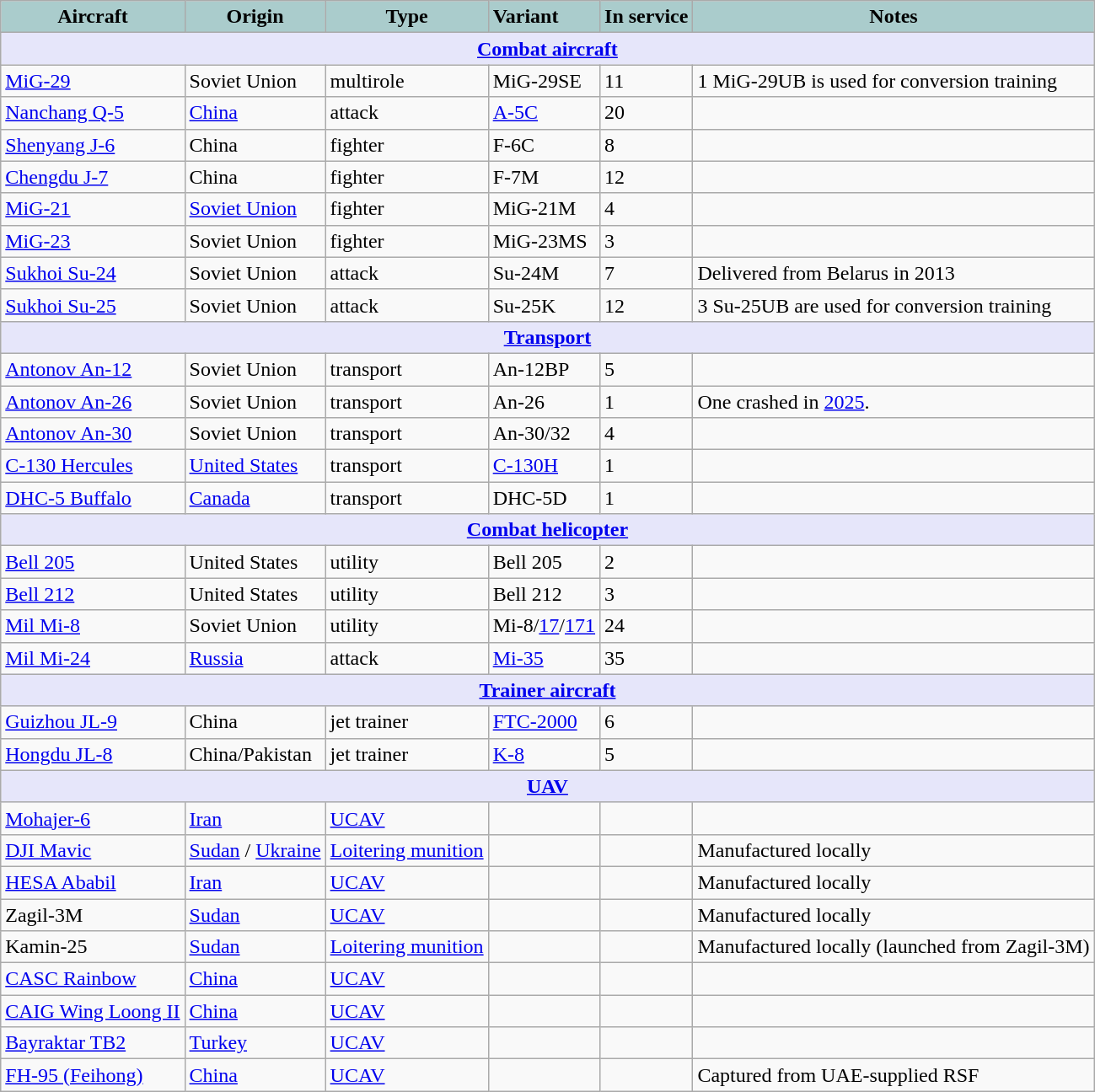<table class="wikitable">
<tr>
<th style="text-align:center; background:#acc;">Aircraft</th>
<th style="text-align: center; background:#acc;">Origin</th>
<th style="text-align:l center; background:#acc;">Type</th>
<th style="text-align:left; background:#acc;">Variant</th>
<th style="text-align:center; background:#acc;">In service</th>
<th style="text-align: center; background:#acc;">Notes</th>
</tr>
<tr>
<th colspan="6" style="align: center; background: lavender;"><a href='#'>Combat aircraft</a></th>
</tr>
<tr>
<td><a href='#'>MiG-29</a></td>
<td>Soviet Union</td>
<td>multirole</td>
<td>MiG-29SE</td>
<td>11</td>
<td>1 MiG-29UB is used for conversion training</td>
</tr>
<tr>
<td><a href='#'>Nanchang Q-5</a></td>
<td><a href='#'>China</a></td>
<td>attack</td>
<td><a href='#'>A-5C</a></td>
<td>20</td>
<td></td>
</tr>
<tr>
<td><a href='#'>Shenyang J-6</a></td>
<td>China</td>
<td>fighter</td>
<td>F-6C</td>
<td>8</td>
<td></td>
</tr>
<tr>
<td><a href='#'>Chengdu J-7</a></td>
<td>China</td>
<td>fighter</td>
<td>F-7M</td>
<td>12</td>
<td></td>
</tr>
<tr>
<td><a href='#'>MiG-21</a></td>
<td><a href='#'>Soviet Union</a></td>
<td>fighter</td>
<td>MiG-21M</td>
<td>4</td>
<td></td>
</tr>
<tr>
<td><a href='#'>MiG-23</a></td>
<td>Soviet Union</td>
<td>fighter</td>
<td>MiG-23MS</td>
<td>3</td>
<td></td>
</tr>
<tr>
<td><a href='#'>Sukhoi Su-24</a></td>
<td>Soviet Union</td>
<td>attack</td>
<td>Su-24M</td>
<td>7</td>
<td>Delivered from Belarus in 2013</td>
</tr>
<tr>
<td><a href='#'>Sukhoi Su-25</a></td>
<td>Soviet Union</td>
<td>attack</td>
<td>Su-25K</td>
<td>12</td>
<td>3 Su-25UB are used for conversion training</td>
</tr>
<tr>
<th colspan="6" style="align: center; background: lavender;"><a href='#'>Transport</a></th>
</tr>
<tr>
<td><a href='#'>Antonov An-12</a></td>
<td>Soviet Union</td>
<td>transport</td>
<td>An-12BP</td>
<td>5</td>
<td></td>
</tr>
<tr>
<td><a href='#'>Antonov An-26</a></td>
<td>Soviet Union</td>
<td>transport</td>
<td>An-26</td>
<td>1</td>
<td>One crashed in <a href='#'>2025</a>.</td>
</tr>
<tr>
<td><a href='#'>Antonov An-30</a></td>
<td>Soviet Union</td>
<td>transport</td>
<td>An-30/32</td>
<td>4</td>
<td></td>
</tr>
<tr>
<td><a href='#'>C-130 Hercules</a></td>
<td><a href='#'>United States</a></td>
<td>transport</td>
<td><a href='#'>C-130H</a></td>
<td>1</td>
<td></td>
</tr>
<tr>
<td><a href='#'>DHC-5 Buffalo</a></td>
<td><a href='#'>Canada</a></td>
<td>transport</td>
<td>DHC-5D</td>
<td>1</td>
<td></td>
</tr>
<tr>
<th colspan="6" style="align: center; background: lavender;"><a href='#'>Combat helicopter</a></th>
</tr>
<tr>
<td><a href='#'>Bell 205</a></td>
<td>United States</td>
<td>utility</td>
<td>Bell 205</td>
<td>2</td>
<td></td>
</tr>
<tr>
<td><a href='#'>Bell 212</a></td>
<td>United States</td>
<td>utility</td>
<td>Bell 212</td>
<td>3</td>
<td></td>
</tr>
<tr>
<td><a href='#'>Mil Mi-8</a></td>
<td>Soviet Union</td>
<td>utility</td>
<td>Mi-8/<a href='#'>17</a>/<a href='#'>171</a></td>
<td>24</td>
<td></td>
</tr>
<tr>
<td><a href='#'>Mil Mi-24</a></td>
<td><a href='#'>Russia</a></td>
<td>attack</td>
<td><a href='#'>Mi-35</a></td>
<td>35</td>
<td></td>
</tr>
<tr>
<th colspan="6" style="align: center; background: lavender;"><a href='#'>Trainer aircraft</a></th>
</tr>
<tr>
<td><a href='#'>Guizhou JL-9</a></td>
<td>China</td>
<td>jet trainer</td>
<td><a href='#'>FTC-2000</a></td>
<td>6</td>
<td></td>
</tr>
<tr>
<td><a href='#'>Hongdu JL-8</a></td>
<td>China/Pakistan</td>
<td>jet trainer</td>
<td><a href='#'>K-8</a></td>
<td>5</td>
<td></td>
</tr>
<tr>
<th style="align: center; background: lavender;" colspan="6"><a href='#'>UAV</a></th>
</tr>
<tr>
<td><a href='#'>Mohajer-6</a></td>
<td><a href='#'>Iran</a></td>
<td><a href='#'>UCAV</a></td>
<td></td>
<td></td>
<td></td>
</tr>
<tr>
<td><a href='#'>DJI Mavic</a></td>
<td><a href='#'>Sudan</a> / <a href='#'>Ukraine</a></td>
<td><a href='#'>Loitering munition</a></td>
<td></td>
<td></td>
<td>Manufactured locally</td>
</tr>
<tr>
<td><a href='#'>HESA Ababil</a></td>
<td><a href='#'>Iran</a></td>
<td><a href='#'>UCAV</a></td>
<td></td>
<td></td>
<td>Manufactured locally</td>
</tr>
<tr>
<td>Zagil-3M</td>
<td><a href='#'>Sudan</a></td>
<td><a href='#'>UCAV</a></td>
<td></td>
<td></td>
<td>Manufactured locally</td>
</tr>
<tr>
<td>Kamin-25</td>
<td><a href='#'>Sudan</a></td>
<td><a href='#'>Loitering munition</a></td>
<td></td>
<td></td>
<td>Manufactured locally (launched from Zagil-3M)</td>
</tr>
<tr>
<td><a href='#'>CASC Rainbow</a></td>
<td><a href='#'>China</a></td>
<td><a href='#'>UCAV</a></td>
<td></td>
<td></td>
<td></td>
</tr>
<tr>
<td><a href='#'>CAIG Wing Loong II</a></td>
<td><a href='#'>China</a></td>
<td><a href='#'>UCAV</a></td>
<td></td>
<td></td>
<td></td>
</tr>
<tr>
<td><a href='#'>Bayraktar TB2</a></td>
<td><a href='#'>Turkey</a></td>
<td><a href='#'>UCAV</a></td>
<td></td>
<td></td>
<td></td>
</tr>
<tr>
<td><a href='#'>FH-95 (Feihong)</a></td>
<td><a href='#'>China</a></td>
<td><a href='#'>UCAV</a></td>
<td></td>
<td></td>
<td>Captured from UAE-supplied RSF</td>
</tr>
</table>
